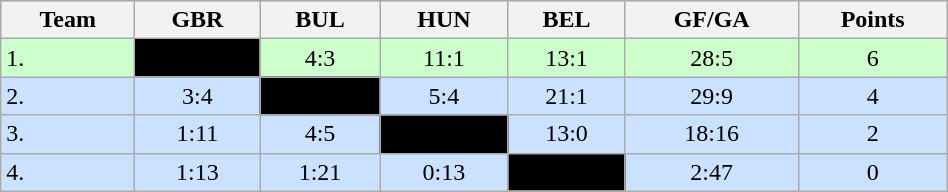<table class="wikitable" bgcolor="#EFEFFF" width="50%">
<tr bgcolor="#BCD2EE">
<th>Team</th>
<th>GBR</th>
<th>BUL</th>
<th>HUN</th>
<th>BEL</th>
<th>GF/GA</th>
<th>Points</th>
</tr>
<tr bgcolor="#ccffcc" align="center">
<td align="left">1. </td>
<td style="background:#000000;"></td>
<td>4:3</td>
<td>11:1</td>
<td>13:1</td>
<td>28:5</td>
<td>6</td>
</tr>
<tr bgcolor="#CAE1FF" align="center">
<td align="left">2. </td>
<td>3:4</td>
<td style="background:#000000;"></td>
<td>5:4</td>
<td>21:1</td>
<td>29:9</td>
<td>4</td>
</tr>
<tr bgcolor="#CAE1FF" align="center">
<td align="left">3. </td>
<td>1:11</td>
<td>4:5</td>
<td style="background:#000000;"></td>
<td>13:0</td>
<td>18:16</td>
<td>2</td>
</tr>
<tr bgcolor="#CAE1FF" align="center">
<td align="left">4. </td>
<td>1:13</td>
<td>1:21</td>
<td>0:13</td>
<td style="background:#000000;"></td>
<td>2:47</td>
<td>0</td>
</tr>
</table>
